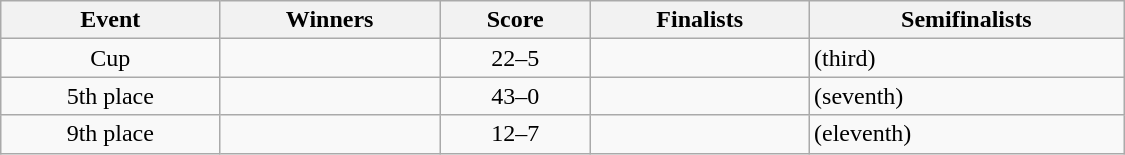<table class="wikitable" width=750 style="text-align: center">
<tr>
<th>Event</th>
<th>Winners</th>
<th>Score</th>
<th>Finalists</th>
<th>Semifinalists</th>
</tr>
<tr>
<td>Cup</td>
<td align=left></td>
<td>22–5</td>
<td align=left></td>
<td align=left> (third)<br></td>
</tr>
<tr>
<td>5th place</td>
<td align=left></td>
<td>43–0</td>
<td align=left></td>
<td align=left> (seventh)<br></td>
</tr>
<tr>
<td>9th place</td>
<td align=left></td>
<td>12–7</td>
<td align=left></td>
<td align=left> (eleventh)<br></td>
</tr>
</table>
